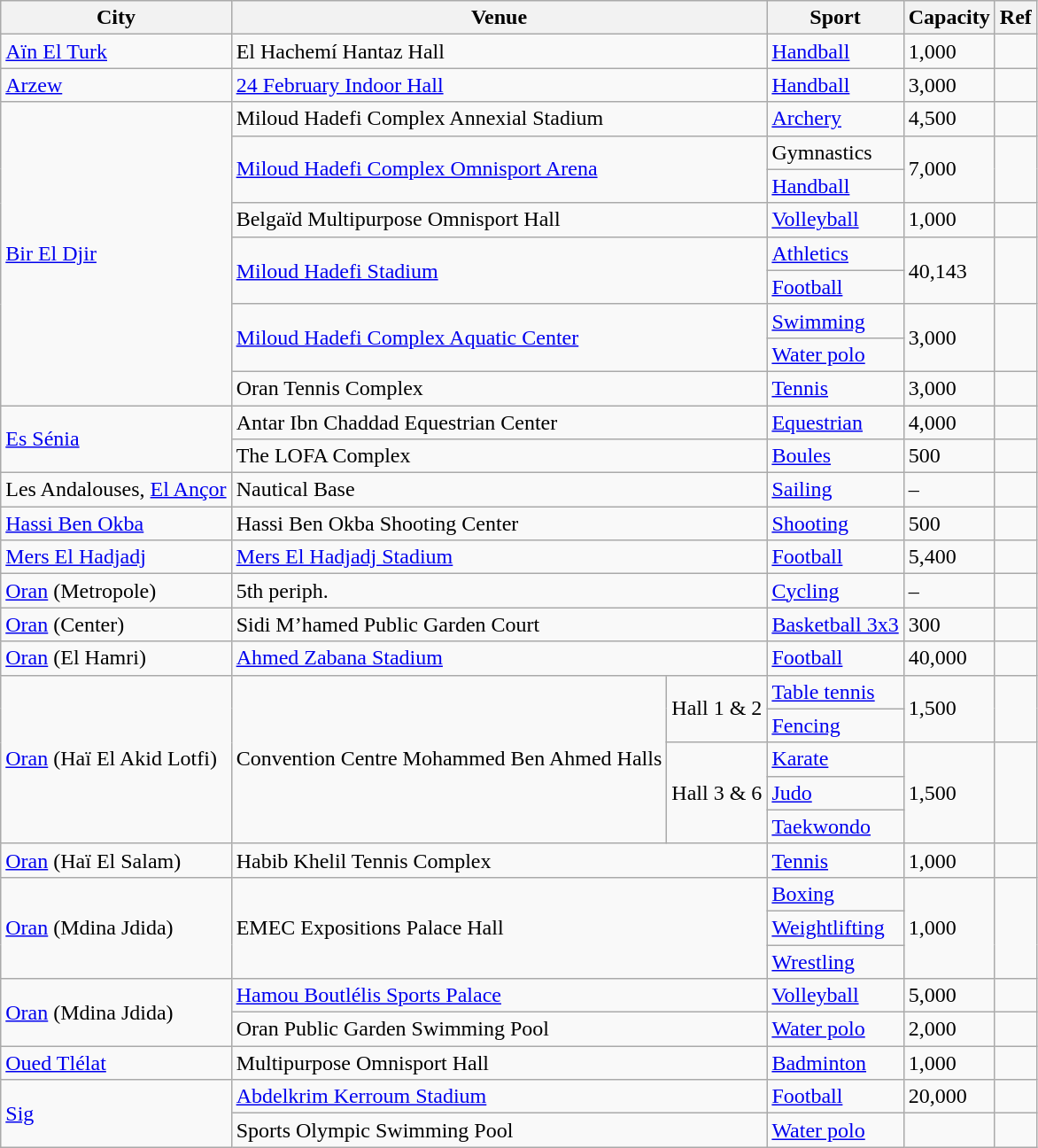<table class="sortable wikitable">
<tr>
<th scope="col">City</th>
<th scope="col" colspan=2>Venue</th>
<th scope="col">Sport</th>
<th scope="col">Capacity</th>
<th scope="col">Ref</th>
</tr>
<tr>
<td><a href='#'>Aïn El Turk</a></td>
<td colspan=2>El Hachemí Hantaz Hall</td>
<td><a href='#'>Handball</a></td>
<td>1,000</td>
<td></td>
</tr>
<tr>
<td><a href='#'>Arzew</a></td>
<td colspan=2><a href='#'>24 February Indoor Hall</a></td>
<td><a href='#'>Handball</a></td>
<td>3,000</td>
<td></td>
</tr>
<tr>
<td rowspan=9><a href='#'>Bir El Djir</a></td>
<td colspan=2>Miloud Hadefi Complex Annexial Stadium</td>
<td><a href='#'>Archery</a></td>
<td>4,500</td>
<td></td>
</tr>
<tr>
<td colspan=2 rowspan=2><a href='#'>Miloud Hadefi Complex Omnisport Arena</a></td>
<td>Gymnastics </td>
<td rowspan=2>7,000</td>
<td rowspan=2></td>
</tr>
<tr>
<td><a href='#'>Handball</a></td>
</tr>
<tr>
<td colspan=2>Belgaïd Multipurpose Omnisport Hall</td>
<td><a href='#'>Volleyball</a></td>
<td>1,000</td>
<td></td>
</tr>
<tr>
<td colspan=2 rowspan=2><a href='#'>Miloud Hadefi Stadium</a></td>
<td><a href='#'>Athletics</a></td>
<td rowspan=2>40,143</td>
<td rowspan=2></td>
</tr>
<tr>
<td><a href='#'>Football</a> </td>
</tr>
<tr>
<td colspan=2 rowspan=2><a href='#'>Miloud Hadefi Complex Aquatic Center</a></td>
<td><a href='#'>Swimming</a></td>
<td rowspan=2>3,000</td>
<td rowspan=2></td>
</tr>
<tr>
<td><a href='#'>Water polo</a></td>
</tr>
<tr>
<td colspan=2>Oran Tennis Complex</td>
<td><a href='#'>Tennis</a></td>
<td>3,000</td>
<td></td>
</tr>
<tr>
<td rowspan=2><a href='#'>Es Sénia</a></td>
<td colspan=2>Antar Ibn Chaddad Equestrian Center</td>
<td><a href='#'>Equestrian</a></td>
<td>4,000</td>
<td></td>
</tr>
<tr>
<td colspan=2>The LOFA Complex</td>
<td><a href='#'>Boules</a></td>
<td>500</td>
<td></td>
</tr>
<tr>
<td>Les Andalouses, <a href='#'>El Ançor</a></td>
<td colspan=2>Nautical Base</td>
<td><a href='#'>Sailing</a></td>
<td>–</td>
<td></td>
</tr>
<tr>
<td><a href='#'>Hassi Ben Okba</a></td>
<td colspan=2>Hassi Ben Okba Shooting Center</td>
<td><a href='#'>Shooting</a></td>
<td>500</td>
<td></td>
</tr>
<tr>
<td><a href='#'>Mers El Hadjadj</a></td>
<td colspan=2><a href='#'>Mers El Hadjadj Stadium</a></td>
<td><a href='#'>Football</a></td>
<td>5,400</td>
<td></td>
</tr>
<tr>
<td><a href='#'>Oran</a> (Metropole)</td>
<td colspan=2>5th periph.</td>
<td><a href='#'>Cycling</a></td>
<td>–</td>
<td></td>
</tr>
<tr>
<td><a href='#'>Oran</a> (Center)</td>
<td colspan=2>Sidi M’hamed Public Garden Court</td>
<td><a href='#'>Basketball 3x3</a></td>
<td>300</td>
<td></td>
</tr>
<tr>
<td><a href='#'>Oran</a> (El Hamri)</td>
<td colspan=2><a href='#'>Ahmed Zabana Stadium</a></td>
<td><a href='#'>Football</a></td>
<td>40,000</td>
<td></td>
</tr>
<tr>
<td rowspan=5><a href='#'>Oran</a> (Haï El Akid Lotfi)</td>
<td rowspan=5>Convention Centre Mohammed Ben Ahmed Halls</td>
<td rowspan=2>Hall 1 & 2</td>
<td><a href='#'>Table tennis</a></td>
<td rowspan=2>1,500</td>
<td rowspan=2></td>
</tr>
<tr>
<td><a href='#'>Fencing</a></td>
</tr>
<tr>
<td rowspan=3>Hall 3 & 6</td>
<td><a href='#'>Karate</a></td>
<td rowspan=3>1,500</td>
<td rowspan=3></td>
</tr>
<tr>
<td><a href='#'>Judo</a></td>
</tr>
<tr>
<td><a href='#'>Taekwondo</a></td>
</tr>
<tr>
<td><a href='#'>Oran</a> (Haï El Salam)</td>
<td colspan=2>Habib Khelil Tennis Complex</td>
<td><a href='#'>Tennis</a></td>
<td>1,000</td>
<td></td>
</tr>
<tr>
<td rowspan=3><a href='#'>Oran</a> (Mdina Jdida)</td>
<td colspan=2 rowspan=3>EMEC Expositions Palace Hall</td>
<td><a href='#'>Boxing</a></td>
<td rowspan=3>1,000</td>
<td rowspan=3></td>
</tr>
<tr>
<td><a href='#'>Weightlifting</a></td>
</tr>
<tr>
<td><a href='#'>Wrestling</a></td>
</tr>
<tr>
<td rowspan=2><a href='#'>Oran</a> (Mdina Jdida)</td>
<td colspan=2><a href='#'>Hamou Boutlélis Sports Palace</a></td>
<td><a href='#'>Volleyball</a></td>
<td>5,000</td>
<td></td>
</tr>
<tr>
<td colspan=2>Oran Public Garden Swimming Pool</td>
<td><a href='#'>Water polo</a></td>
<td>2,000</td>
<td></td>
</tr>
<tr>
<td><a href='#'>Oued Tlélat</a></td>
<td colspan=2>Multipurpose Omnisport Hall</td>
<td><a href='#'>Badminton</a></td>
<td>1,000</td>
<td></td>
</tr>
<tr>
<td rowspan=2><a href='#'>Sig</a></td>
<td colspan=2><a href='#'>Abdelkrim Kerroum Stadium</a></td>
<td><a href='#'>Football</a></td>
<td>20,000</td>
<td></td>
</tr>
<tr>
<td colspan=2>Sports Olympic Swimming Pool</td>
<td><a href='#'>Water polo</a></td>
<td></td>
<td></td>
</tr>
</table>
